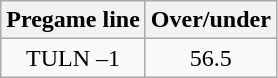<table class="wikitable">
<tr align="center">
<th style=>Pregame line</th>
<th style=>Over/under</th>
</tr>
<tr align="center">
<td>TULN –1</td>
<td>56.5</td>
</tr>
</table>
